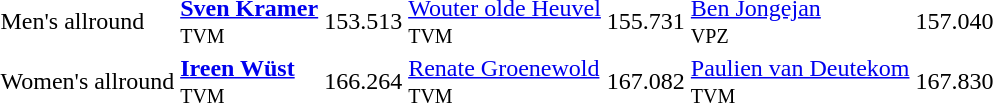<table>
<tr>
<td>Men's allround</td>
<td><strong><a href='#'>Sven Kramer</a></strong><br><small>TVM</small></td>
<td>153.513</td>
<td><a href='#'>Wouter olde Heuvel</a><br><small>TVM</small></td>
<td>155.731</td>
<td><a href='#'>Ben Jongejan</a><br><small>VPZ</small></td>
<td>157.040</td>
</tr>
<tr>
<td>Women's allround</td>
<td><strong><a href='#'>Ireen Wüst</a></strong><br><small>TVM</small></td>
<td>166.264</td>
<td><a href='#'>Renate Groenewold</a><br><small>TVM</small></td>
<td>167.082</td>
<td><a href='#'>Paulien van Deutekom</a><br><small>TVM</small></td>
<td>167.830</td>
</tr>
</table>
